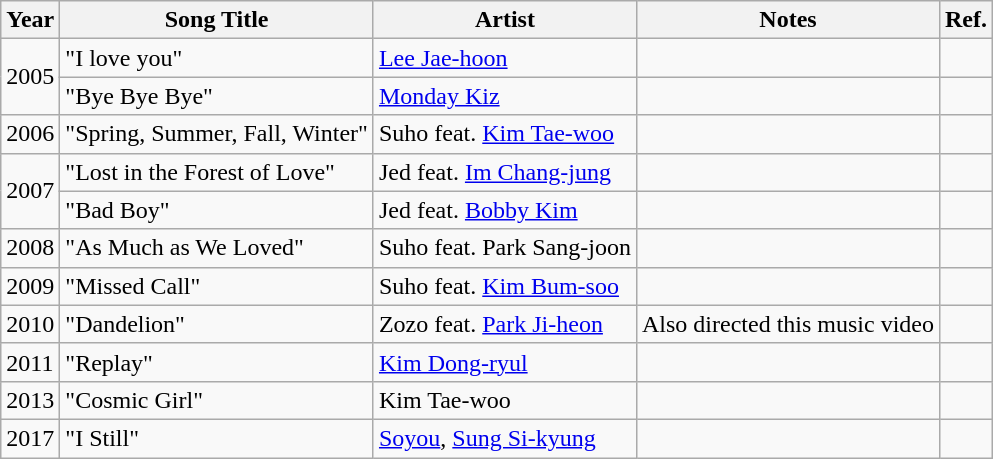<table class="wikitable">
<tr>
<th>Year</th>
<th>Song Title</th>
<th>Artist</th>
<th>Notes</th>
<th>Ref.</th>
</tr>
<tr>
<td rowspan=2>2005</td>
<td>"I love you" </td>
<td><a href='#'>Lee Jae-hoon</a></td>
<td></td>
<td></td>
</tr>
<tr>
<td>"Bye Bye Bye"</td>
<td><a href='#'>Monday Kiz</a></td>
<td></td>
<td></td>
</tr>
<tr>
<td>2006</td>
<td>"Spring, Summer, Fall, Winter" </td>
<td>Suho feat. <a href='#'>Kim Tae-woo</a></td>
<td></td>
<td></td>
</tr>
<tr>
<td rowspan=2>2007</td>
<td>"Lost in the Forest of Love" </td>
<td>Jed feat. <a href='#'>Im Chang-jung</a></td>
<td></td>
<td></td>
</tr>
<tr>
<td>"Bad Boy" </td>
<td>Jed feat. <a href='#'>Bobby Kim</a></td>
<td></td>
<td></td>
</tr>
<tr>
<td>2008</td>
<td>"As Much as We Loved" </td>
<td>Suho feat. Park Sang-joon</td>
<td></td>
<td></td>
</tr>
<tr>
<td>2009</td>
<td>"Missed Call" </td>
<td>Suho feat. <a href='#'>Kim Bum-soo</a></td>
<td></td>
<td></td>
</tr>
<tr>
<td>2010</td>
<td>"Dandelion" </td>
<td>Zozo feat. <a href='#'>Park Ji-heon</a></td>
<td>Also directed this music video</td>
<td></td>
</tr>
<tr>
<td>2011</td>
<td>"Replay"</td>
<td><a href='#'>Kim Dong-ryul</a></td>
<td></td>
<td></td>
</tr>
<tr>
<td>2013</td>
<td>"Cosmic Girl"</td>
<td>Kim Tae-woo</td>
<td></td>
<td></td>
</tr>
<tr>
<td>2017</td>
<td>"I Still" </td>
<td><a href='#'>Soyou</a>, <a href='#'>Sung Si-kyung</a></td>
<td></td>
<td></td>
</tr>
</table>
